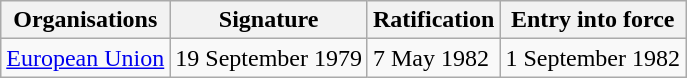<table class="wikitable">
<tr>
<th>Organisations</th>
<th>Signature</th>
<th>Ratification</th>
<th>Entry into force</th>
</tr>
<tr>
<td><a href='#'>European Union</a></td>
<td>19 September 1979</td>
<td>7 May 1982</td>
<td>1 September 1982</td>
</tr>
</table>
